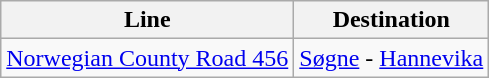<table class="wikitable sortable">
<tr>
<th>Line</th>
<th>Destination</th>
</tr>
<tr>
<td><a href='#'>Norwegian County Road 456</a></td>
<td><a href='#'>Søgne</a> - <a href='#'>Hannevika</a></td>
</tr>
</table>
